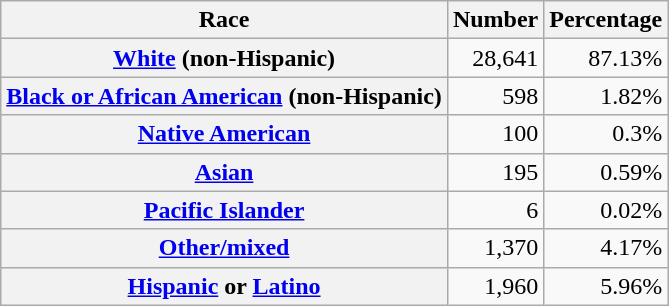<table class="wikitable" style="text-align:right">
<tr>
<th scope="col">Race</th>
<th scope="col">Number</th>
<th scope="col">Percentage</th>
</tr>
<tr>
<th scope="row"><a href='#'>White</a> (non-Hispanic)</th>
<td>28,641</td>
<td>87.13%</td>
</tr>
<tr>
<th scope="row"><a href='#'>Black or African American</a> (non-Hispanic)</th>
<td>598</td>
<td>1.82%</td>
</tr>
<tr>
<th scope="row"><a href='#'>Native American</a></th>
<td>100</td>
<td>0.3%</td>
</tr>
<tr>
<th scope="row"><a href='#'>Asian</a></th>
<td>195</td>
<td>0.59%</td>
</tr>
<tr>
<th scope="row"><a href='#'>Pacific Islander</a></th>
<td>6</td>
<td>0.02%</td>
</tr>
<tr>
<th scope="row"><a href='#'>Other/mixed</a></th>
<td>1,370</td>
<td>4.17%</td>
</tr>
<tr>
<th scope="row"><a href='#'>Hispanic</a> or <a href='#'>Latino</a></th>
<td>1,960</td>
<td>5.96%</td>
</tr>
</table>
